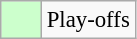<table class="wikitable" style="font-size: 95%">
<tr>
<td bgcolor="#ccffcc" width="20"> </td>
<td>Play-offs</td>
</tr>
</table>
